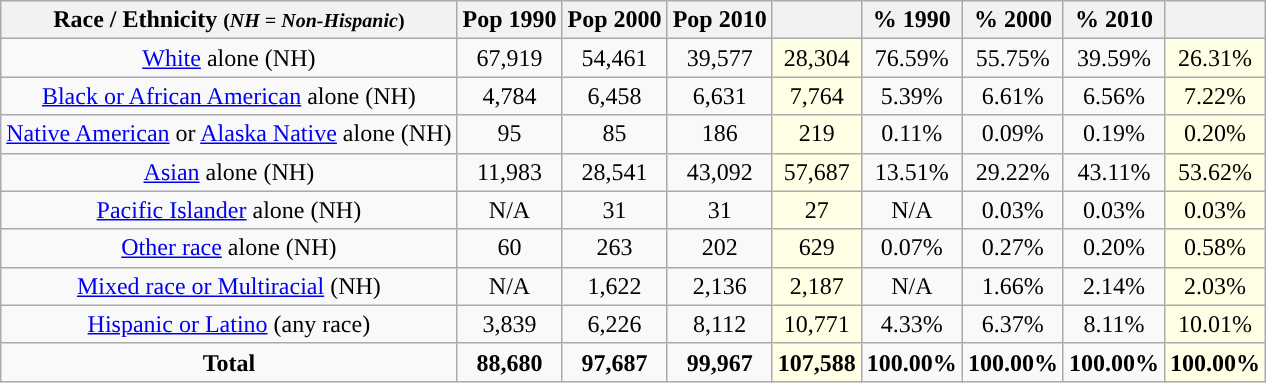<table class="wikitable" style="text-align:center;">
<tr>
<th>Race / Ethnicity <small>(<em>NH = Non-Hispanic</em>)</small></th>
<th>Pop 1990</th>
<th>Pop 2000</th>
<th>Pop 2010</th>
<th></th>
<th>% 1990</th>
<th>% 2000</th>
<th>% 2010</th>
<th></th>
</tr>
<tr>
<td><a href='#'>White</a> alone (NH)</td>
<td>67,919</td>
<td>54,461</td>
<td>39,577</td>
<td style='background: #ffffe6;'>28,304</td>
<td>76.59%</td>
<td>55.75%</td>
<td>39.59%</td>
<td style='background: #ffffe6;'>26.31%</td>
</tr>
<tr>
<td><a href='#'>Black or African American</a> alone (NH)</td>
<td>4,784</td>
<td>6,458</td>
<td>6,631</td>
<td style='background: #ffffe6;'>7,764</td>
<td>5.39%</td>
<td>6.61%</td>
<td>6.56%</td>
<td style='background: #ffffe6;'>7.22%</td>
</tr>
<tr>
<td><a href='#'>Native American</a> or <a href='#'>Alaska Native</a> alone (NH)</td>
<td>95</td>
<td>85</td>
<td>186</td>
<td style='background: #ffffe6;'>219</td>
<td>0.11%</td>
<td>0.09%</td>
<td>0.19%</td>
<td style='background: #ffffe6;'>0.20%</td>
</tr>
<tr>
<td><a href='#'>Asian</a> alone (NH)</td>
<td>11,983</td>
<td>28,541</td>
<td>43,092</td>
<td style='background: #ffffe6;'>57,687</td>
<td>13.51%</td>
<td>29.22%</td>
<td>43.11%</td>
<td style='background: #ffffe6;'>53.62%</td>
</tr>
<tr>
<td><a href='#'>Pacific Islander</a> alone (NH)</td>
<td>N/A</td>
<td>31</td>
<td>31</td>
<td style='background: #ffffe6;'>27</td>
<td>N/A</td>
<td>0.03%</td>
<td>0.03%</td>
<td style='background: #ffffe6;'>0.03%</td>
</tr>
<tr>
<td><a href='#'>Other race</a> alone (NH)</td>
<td>60</td>
<td>263</td>
<td>202</td>
<td style='background: #ffffe6;'>629</td>
<td>0.07%</td>
<td>0.27%</td>
<td>0.20%</td>
<td style='background: #ffffe6;'>0.58%</td>
</tr>
<tr>
<td><a href='#'>Mixed race or Multiracial</a> (NH)</td>
<td>N/A</td>
<td>1,622</td>
<td>2,136</td>
<td style='background: #ffffe6;'>2,187</td>
<td>N/A</td>
<td>1.66%</td>
<td>2.14%</td>
<td style='background: #ffffe6;'>2.03%</td>
</tr>
<tr>
<td><a href='#'>Hispanic or Latino</a> (any race)</td>
<td>3,839</td>
<td>6,226</td>
<td>8,112</td>
<td style='background: #ffffe6;'>10,771</td>
<td>4.33%</td>
<td>6.37%</td>
<td>8.11%</td>
<td style='background: #ffffe6;'>10.01%</td>
</tr>
<tr>
<td><strong>Total</strong></td>
<td><strong>88,680</strong></td>
<td><strong>97,687</strong></td>
<td><strong>99,967</strong></td>
<td style='background: #ffffe6;'><strong>107,588</strong></td>
<td><strong>100.00%</strong></td>
<td><strong>100.00%</strong></td>
<td><strong>100.00%</strong></td>
<td style='background: #ffffe6;'><strong>100.00%</strong></td>
</tr>
</table>
